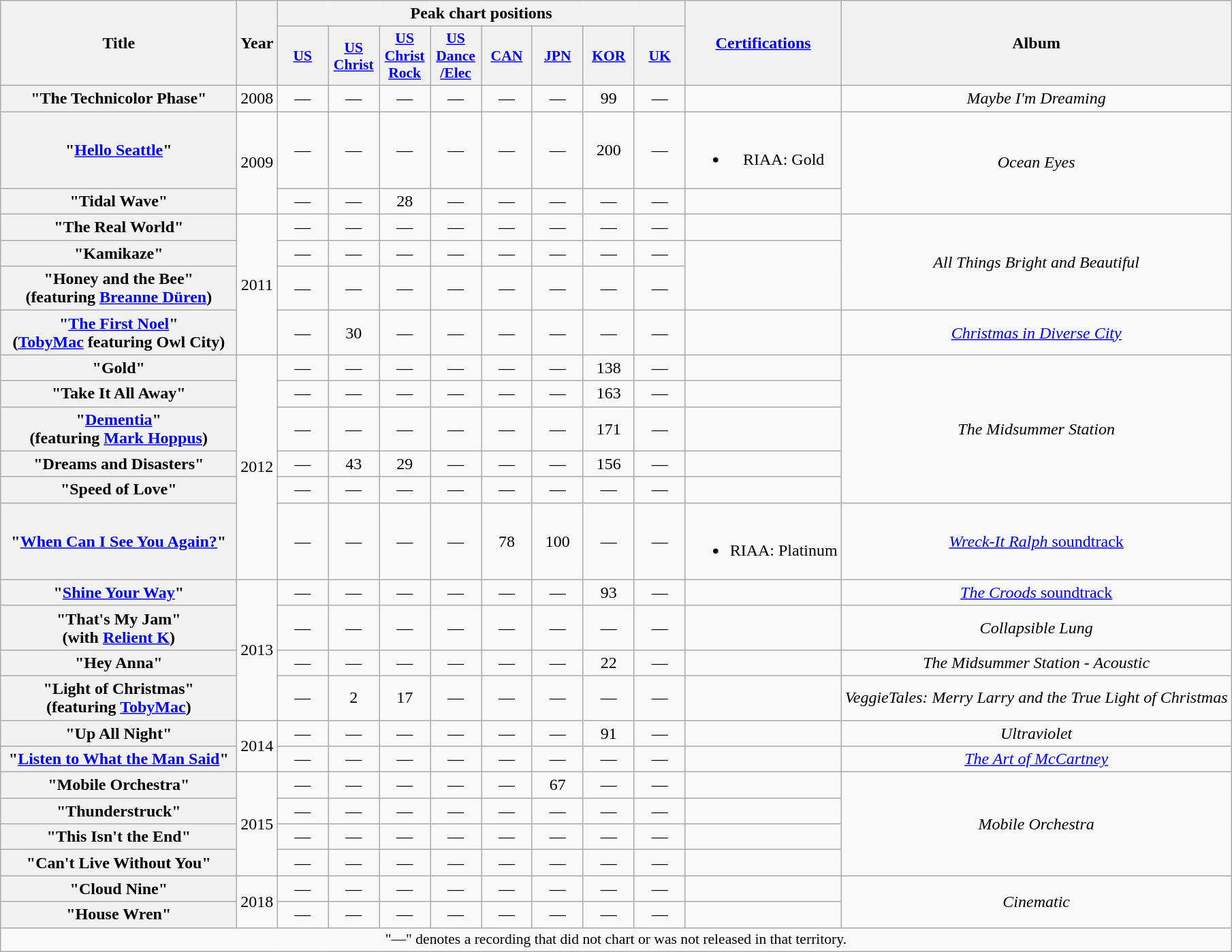<table class="wikitable plainrowheaders" style="text-align:center;" border="1">
<tr>
<th scope="col" rowspan="2" style="width:14em;">Title</th>
<th scope="col" rowspan="2">Year</th>
<th scope="col" colspan="8">Peak chart positions</th>
<th scope="col" rowspan="2"><a href='#'>Certifications</a></th>
<th scope="col" rowspan="2">Album</th>
</tr>
<tr>
<th scope="col" style="width:3em;font-size:90%;"><a href='#'>US</a></th>
<th scope="col" style="width:3em;font-size:90%;"><a href='#'>US<br>Christ</a><br></th>
<th scope="col" style="width:3em;font-size:90%;"><a href='#'>US<br>Christ<br>Rock</a><br></th>
<th scope="col" style="width:3em;font-size:90%;"><a href='#'>US<br>Dance<br>/Elec</a></th>
<th scope="col" style="width:3em;font-size:90%;"><a href='#'>CAN</a><br></th>
<th scope="col" style="width:3em;font-size:90%;"><a href='#'>JPN</a><br></th>
<th scope="col" style="width:3em;font-size:90%;"><a href='#'>KOR</a><br></th>
<th scope="col" style="width:3em;font-size:90%;"><a href='#'>UK</a><br></th>
</tr>
<tr>
<th scope="row">"The Technicolor Phase"</th>
<td>2008</td>
<td>—</td>
<td>—</td>
<td>—</td>
<td>—</td>
<td>—</td>
<td>—</td>
<td>99</td>
<td>—</td>
<td></td>
<td><em>Maybe I'm Dreaming</em></td>
</tr>
<tr>
<th scope="row">"<a href='#'>Hello Seattle</a>"</th>
<td rowspan="2">2009</td>
<td>—</td>
<td>—</td>
<td>—</td>
<td>—</td>
<td>—</td>
<td>—</td>
<td>200</td>
<td>—</td>
<td><br><ul><li>RIAA: Gold</li></ul></td>
<td rowspan="2"><em>Ocean Eyes</em></td>
</tr>
<tr>
<th scope="row">"Tidal Wave"</th>
<td>—</td>
<td>—</td>
<td>28</td>
<td>—</td>
<td>—</td>
<td>—</td>
<td>—</td>
<td>—</td>
</tr>
<tr>
<th scope="row">"The Real World"</th>
<td rowspan="4">2011</td>
<td>—</td>
<td>—</td>
<td>—</td>
<td>—</td>
<td>—</td>
<td>—</td>
<td>—</td>
<td>—</td>
<td></td>
<td rowspan="3"><em>All Things Bright and Beautiful</em></td>
</tr>
<tr>
<th scope="row">"Kamikaze"</th>
<td>—</td>
<td>—</td>
<td>—</td>
<td>—</td>
<td>—</td>
<td>—</td>
<td>—</td>
<td>—</td>
</tr>
<tr>
<th scope="row">"Honey and the Bee"<br><span>(featuring <a href='#'>Breanne Düren</a>)</span></th>
<td>—</td>
<td>—</td>
<td>—</td>
<td>—</td>
<td>—</td>
<td>—</td>
<td>—</td>
<td>—</td>
</tr>
<tr>
<th scope="row">"<a href='#'>The First Noel</a>"<br><span>(<a href='#'>TobyMac</a> featuring Owl City)</span></th>
<td>—</td>
<td>30</td>
<td>—</td>
<td>—</td>
<td>—</td>
<td>—</td>
<td>—</td>
<td>—</td>
<td></td>
<td><em><a href='#'>Christmas in Diverse City</a></em></td>
</tr>
<tr>
<th scope="row">"Gold"</th>
<td rowspan="6">2012</td>
<td>—</td>
<td>—</td>
<td>—</td>
<td>—</td>
<td>—</td>
<td>—</td>
<td>138</td>
<td>—</td>
<td></td>
<td rowspan="5"><em>The Midsummer Station</em></td>
</tr>
<tr>
<th scope="row">"Take It All Away"</th>
<td>—</td>
<td>—</td>
<td>—</td>
<td>—</td>
<td>—</td>
<td>—</td>
<td>163</td>
<td>—</td>
<td></td>
</tr>
<tr>
<th scope="row">"<a href='#'>Dementia</a>"<br><span>(featuring <a href='#'>Mark Hoppus</a>)</span></th>
<td>—</td>
<td>—</td>
<td>—</td>
<td>—</td>
<td>—</td>
<td>—</td>
<td>171</td>
<td>—</td>
<td></td>
</tr>
<tr>
<th scope="row">"Dreams and Disasters"</th>
<td>—</td>
<td>43</td>
<td>29</td>
<td>—</td>
<td>—</td>
<td>—</td>
<td>156</td>
<td>—</td>
<td></td>
</tr>
<tr>
<th scope="row">"Speed of Love"</th>
<td>—</td>
<td>—</td>
<td>—</td>
<td>—</td>
<td>—</td>
<td>—</td>
<td>—</td>
<td>—</td>
<td></td>
</tr>
<tr>
<th scope="row">"<a href='#'>When Can I See You Again?</a>"</th>
<td>—</td>
<td>—</td>
<td>—</td>
<td>—</td>
<td>78</td>
<td>100</td>
<td>—</td>
<td>—</td>
<td><br><ul><li>RIAA: Platinum</li></ul></td>
<td><a href='#'><em>Wreck-It Ralph</em> soundtrack</a></td>
</tr>
<tr>
<th scope="row">"<a href='#'>Shine Your Way</a>"</th>
<td rowspan="4">2013</td>
<td>—</td>
<td>—</td>
<td>—</td>
<td>—</td>
<td>—</td>
<td>—</td>
<td>93</td>
<td>—</td>
<td></td>
<td><a href='#'><em>The Croods</em> soundtrack</a></td>
</tr>
<tr>
<th scope="row">"That's My Jam"<br><span>(with <a href='#'>Relient K</a>)</span></th>
<td>—</td>
<td>—</td>
<td>—</td>
<td>—</td>
<td>—</td>
<td>—</td>
<td>—</td>
<td>—</td>
<td></td>
<td><em>Collapsible Lung</em></td>
</tr>
<tr>
<th scope="row">"Hey Anna"</th>
<td>—</td>
<td>—</td>
<td>—</td>
<td>—</td>
<td>—</td>
<td>—</td>
<td>22</td>
<td>—</td>
<td></td>
<td><em>The Midsummer Station - Acoustic</em></td>
</tr>
<tr>
<th scope="row">"Light of Christmas"<br><span>(featuring <a href='#'>TobyMac</a>)</span></th>
<td>—</td>
<td>2</td>
<td>17</td>
<td>—</td>
<td>—</td>
<td>—</td>
<td>—</td>
<td>—</td>
<td></td>
<td><em>VeggieTales: Merry Larry and the True Light of Christmas</em></td>
</tr>
<tr>
<th scope="row">"Up All Night"</th>
<td rowspan="2">2014</td>
<td>—</td>
<td>—</td>
<td>—</td>
<td>—</td>
<td>—</td>
<td>—</td>
<td>91</td>
<td>—</td>
<td></td>
<td><em>Ultraviolet</em></td>
</tr>
<tr>
<th scope="row">"<a href='#'>Listen to What the Man Said</a>"</th>
<td>—</td>
<td>—</td>
<td>—</td>
<td>—</td>
<td>—</td>
<td>—</td>
<td>—</td>
<td>—</td>
<td></td>
<td><em><a href='#'>The Art of McCartney</a></em></td>
</tr>
<tr>
<th scope="row">"Mobile Orchestra"</th>
<td rowspan="4">2015</td>
<td>—</td>
<td>—</td>
<td>—</td>
<td>—</td>
<td>—</td>
<td>67</td>
<td>—</td>
<td>—</td>
<td></td>
<td rowspan="4"><em>Mobile Orchestra</em></td>
</tr>
<tr>
<th scope="row">"Thunderstruck"</th>
<td>—</td>
<td>—</td>
<td>—</td>
<td>—</td>
<td>—</td>
<td>—</td>
<td>—</td>
<td>—</td>
<td></td>
</tr>
<tr>
<th scope="row">"This Isn't the End"</th>
<td>—</td>
<td>—</td>
<td>—</td>
<td>—</td>
<td>—</td>
<td>—</td>
<td>—</td>
<td>—</td>
<td></td>
</tr>
<tr>
<th scope="row">"Can't Live Without You"</th>
<td>—</td>
<td>—</td>
<td>—</td>
<td>—</td>
<td>—</td>
<td>—</td>
<td>—</td>
<td>—</td>
<td></td>
</tr>
<tr>
<th scope="row">"Cloud Nine"</th>
<td rowspan="2">2018</td>
<td>—</td>
<td>—</td>
<td>—</td>
<td>—</td>
<td>—</td>
<td>—</td>
<td>—</td>
<td>—</td>
<td></td>
<td rowspan="2"><em>Cinematic</em></td>
</tr>
<tr>
<th scope="row">"House Wren"</th>
<td>—</td>
<td>—</td>
<td>—</td>
<td>—</td>
<td>—</td>
<td>—</td>
<td>—</td>
<td>—</td>
<td></td>
</tr>
<tr>
<td colspan="14" style="font-size:90%">"—" denotes a recording that did not chart or was not released in that territory.</td>
</tr>
</table>
